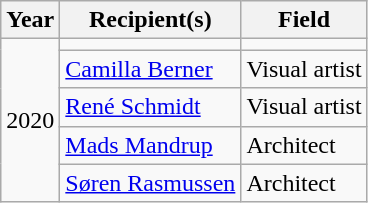<table class="wikitable sortable">
<tr>
<th>Year</th>
<th>Recipient(s)</th>
<th>Field</th>
</tr>
<tr>
<td rowspan="5">2020</td>
<td></td>
</tr>
<tr>
<td><a href='#'>Camilla Berner</a></td>
<td>Visual artist</td>
</tr>
<tr>
<td><a href='#'>René Schmidt</a></td>
<td>Visual artist</td>
</tr>
<tr>
<td><a href='#'>Mads Mandrup</a></td>
<td>Architect</td>
</tr>
<tr>
<td><a href='#'>Søren Rasmussen</a></td>
<td>Architect</td>
</tr>
</table>
